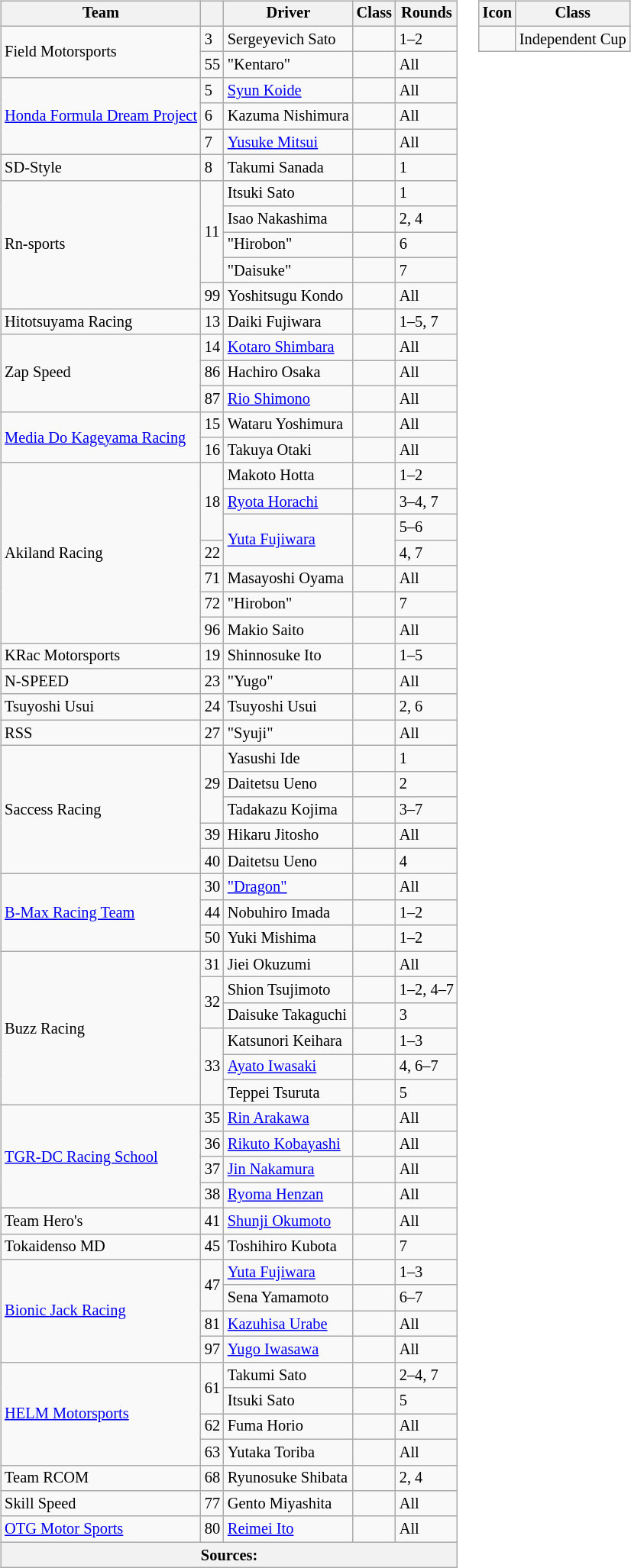<table>
<tr>
<td><br><table class="wikitable" style="font-size: 85%">
<tr>
<th>Team</th>
<th></th>
<th>Driver</th>
<th>Class</th>
<th>Rounds</th>
</tr>
<tr>
<td rowspan=2>Field Motorsports</td>
<td>3</td>
<td>Sergeyevich Sato</td>
<td style="text-align:center"></td>
<td>1–2</td>
</tr>
<tr>
<td>55</td>
<td>"Kentaro"</td>
<td style="text-align:center"></td>
<td>All</td>
</tr>
<tr>
<td rowspan=3 nowrap><a href='#'>Honda Formula Dream Project</a></td>
<td>5</td>
<td><a href='#'>Syun Koide</a></td>
<td></td>
<td>All</td>
</tr>
<tr>
<td>6</td>
<td>Kazuma Nishimura</td>
<td></td>
<td>All</td>
</tr>
<tr>
<td>7</td>
<td><a href='#'>Yusuke Mitsui</a></td>
<td></td>
<td>All</td>
</tr>
<tr>
<td>SD-Style</td>
<td>8</td>
<td>Takumi Sanada</td>
<td></td>
<td>1</td>
</tr>
<tr>
<td rowspan=5>Rn-sports</td>
<td rowspan=4>11</td>
<td>Itsuki Sato</td>
<td></td>
<td>1</td>
</tr>
<tr>
<td>Isao Nakashima</td>
<td style="text-align:center"></td>
<td>2, 4</td>
</tr>
<tr>
<td>"Hirobon"</td>
<td style="text-align:center"></td>
<td>6</td>
</tr>
<tr>
<td>"Daisuke"</td>
<td style="text-align:center"></td>
<td>7</td>
</tr>
<tr>
<td>99</td>
<td>Yoshitsugu Kondo</td>
<td style="text-align:center"></td>
<td>All</td>
</tr>
<tr>
<td>Hitotsuyama Racing</td>
<td>13</td>
<td>Daiki Fujiwara</td>
<td></td>
<td>1–5, 7</td>
</tr>
<tr>
<td rowspan=3>Zap Speed</td>
<td>14</td>
<td><a href='#'>Kotaro Shimbara</a></td>
<td></td>
<td>All</td>
</tr>
<tr>
<td>86</td>
<td>Hachiro Osaka</td>
<td style="text-align:center"></td>
<td>All</td>
</tr>
<tr>
<td>87</td>
<td><a href='#'>Rio Shimono</a></td>
<td></td>
<td>All</td>
</tr>
<tr>
<td rowspan=2><a href='#'>Media Do Kageyama Racing</a></td>
<td>15</td>
<td>Wataru Yoshimura</td>
<td></td>
<td>All</td>
</tr>
<tr>
<td>16</td>
<td>Takuya Otaki</td>
<td></td>
<td>All</td>
</tr>
<tr>
<td rowspan=7>Akiland Racing</td>
<td rowspan=3>18</td>
<td>Makoto Hotta</td>
<td style="text-align:center"></td>
<td>1–2</td>
</tr>
<tr>
<td><a href='#'>Ryota Horachi</a></td>
<td></td>
<td>3–4, 7</td>
</tr>
<tr>
<td rowspan=2><a href='#'>Yuta Fujiwara</a></td>
<td rowspan=2></td>
<td>5–6</td>
</tr>
<tr>
<td>22</td>
<td>4, 7</td>
</tr>
<tr>
<td>71</td>
<td>Masayoshi Oyama</td>
<td style="text-align:center"></td>
<td>All</td>
</tr>
<tr>
<td>72</td>
<td>"Hirobon"</td>
<td style="text-align:center"></td>
<td>7</td>
</tr>
<tr>
<td>96</td>
<td>Makio Saito</td>
<td style="text-align:center"></td>
<td>All</td>
</tr>
<tr>
<td>KRac Motorsports</td>
<td>19</td>
<td>Shinnosuke Ito</td>
<td></td>
<td>1–5</td>
</tr>
<tr>
<td>N-SPEED</td>
<td>23</td>
<td>"Yugo"</td>
<td style="text-align:center"></td>
<td>All</td>
</tr>
<tr>
<td>Tsuyoshi Usui</td>
<td>24</td>
<td>Tsuyoshi Usui</td>
<td style="text-align:center"></td>
<td>2, 6</td>
</tr>
<tr>
<td>RSS</td>
<td>27</td>
<td>"Syuji"</td>
<td style="text-align:center"></td>
<td>All</td>
</tr>
<tr>
<td rowspan=5>Saccess Racing</td>
<td rowspan=3>29</td>
<td>Yasushi Ide</td>
<td style="text-align:center"></td>
<td>1</td>
</tr>
<tr>
<td>Daitetsu Ueno</td>
<td></td>
<td>2</td>
</tr>
<tr>
<td>Tadakazu Kojima</td>
<td style="text-align:center"></td>
<td>3–7</td>
</tr>
<tr>
<td>39</td>
<td>Hikaru Jitosho</td>
<td></td>
<td>All</td>
</tr>
<tr>
<td>40</td>
<td>Daitetsu Ueno</td>
<td></td>
<td>4</td>
</tr>
<tr>
<td rowspan=3><a href='#'>B-Max Racing Team</a></td>
<td>30</td>
<td><a href='#'>"Dragon"</a></td>
<td style="text-align:center"></td>
<td>All</td>
</tr>
<tr>
<td>44</td>
<td>Nobuhiro Imada</td>
<td style="text-align:center"></td>
<td>1–2</td>
</tr>
<tr>
<td>50</td>
<td>Yuki Mishima</td>
<td></td>
<td>1–2</td>
</tr>
<tr>
<td rowspan=6>Buzz Racing</td>
<td>31</td>
<td>Jiei Okuzumi</td>
<td></td>
<td>All</td>
</tr>
<tr>
<td rowspan=2>32</td>
<td>Shion Tsujimoto</td>
<td></td>
<td nowrap>1–2, 4–7</td>
</tr>
<tr>
<td>Daisuke Takaguchi</td>
<td></td>
<td>3</td>
</tr>
<tr>
<td rowspan=3>33</td>
<td>Katsunori Keihara</td>
<td style="text-align:center"></td>
<td>1–3</td>
</tr>
<tr>
<td><a href='#'>Ayato Iwasaki</a></td>
<td></td>
<td>4, 6–7</td>
</tr>
<tr>
<td>Teppei Tsuruta</td>
<td></td>
<td>5</td>
</tr>
<tr>
<td rowspan=4><a href='#'>TGR-DC Racing School</a></td>
<td>35</td>
<td><a href='#'>Rin Arakawa</a></td>
<td></td>
<td>All</td>
</tr>
<tr>
<td>36</td>
<td><a href='#'>Rikuto Kobayashi</a></td>
<td></td>
<td>All</td>
</tr>
<tr>
<td>37</td>
<td><a href='#'>Jin Nakamura</a></td>
<td></td>
<td>All</td>
</tr>
<tr>
<td>38</td>
<td><a href='#'>Ryoma Henzan</a></td>
<td></td>
<td>All</td>
</tr>
<tr>
<td>Team Hero's</td>
<td>41</td>
<td><a href='#'>Shunji Okumoto</a></td>
<td></td>
<td>All</td>
</tr>
<tr>
<td>Tokaidenso MD</td>
<td>45</td>
<td>Toshihiro Kubota</td>
<td style="text-align:center"></td>
<td>7</td>
</tr>
<tr>
<td rowspan=4><a href='#'>Bionic Jack Racing</a></td>
<td rowspan=2>47</td>
<td><a href='#'>Yuta Fujiwara</a></td>
<td></td>
<td>1–3</td>
</tr>
<tr>
<td>Sena Yamamoto</td>
<td></td>
<td>6–7</td>
</tr>
<tr>
<td>81</td>
<td><a href='#'>Kazuhisa Urabe</a></td>
<td></td>
<td>All</td>
</tr>
<tr>
<td>97</td>
<td><a href='#'>Yugo Iwasawa</a></td>
<td></td>
<td>All</td>
</tr>
<tr>
<td rowspan=4><a href='#'>HELM Motorsports</a></td>
<td rowspan=2>61</td>
<td>Takumi Sato</td>
<td></td>
<td>2–4, 7</td>
</tr>
<tr>
<td>Itsuki Sato</td>
<td></td>
<td>5</td>
</tr>
<tr>
<td>62</td>
<td>Fuma Horio</td>
<td></td>
<td>All</td>
</tr>
<tr>
<td>63</td>
<td>Yutaka Toriba</td>
<td style="text-align:center"></td>
<td>All</td>
</tr>
<tr>
<td>Team RCOM</td>
<td>68</td>
<td nowrap>Ryunosuke Shibata</td>
<td></td>
<td>2, 4</td>
</tr>
<tr>
<td>Skill Speed</td>
<td>77</td>
<td>Gento Miyashita</td>
<td></td>
<td>All</td>
</tr>
<tr>
<td><a href='#'>OTG Motor Sports</a></td>
<td>80</td>
<td><a href='#'>Reimei Ito</a></td>
<td></td>
<td>All</td>
</tr>
<tr>
<th colspan=5>Sources: </th>
</tr>
</table>
</td>
<td style="vertical-align:top"><br><table class="wikitable" style="font-size: 85%;">
<tr>
<th>Icon</th>
<th>Class</th>
</tr>
<tr>
<td style="text-align:center"></td>
<td>Independent Cup</td>
</tr>
</table>
</td>
</tr>
</table>
